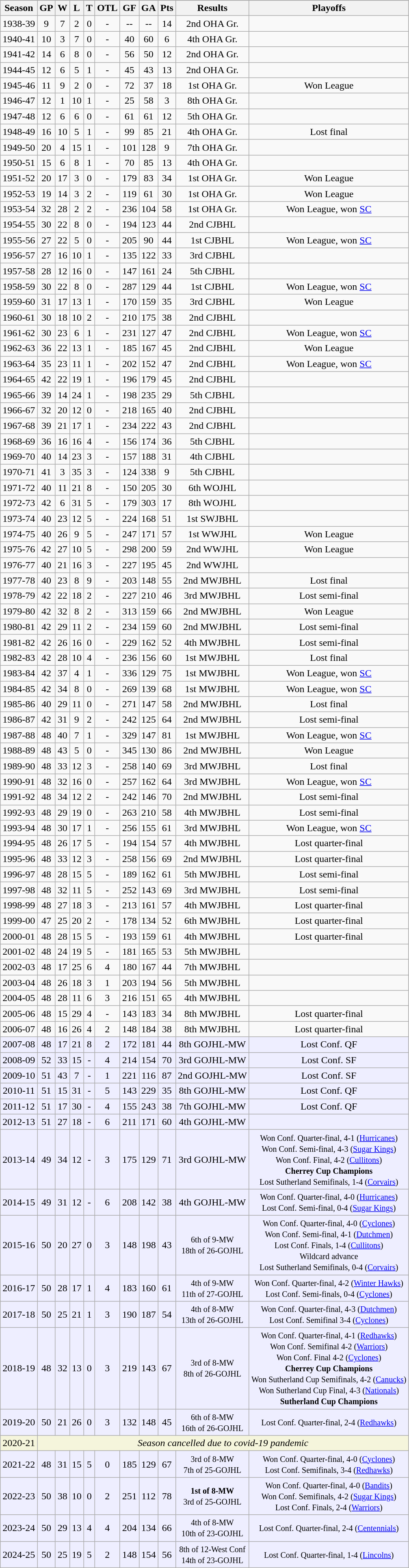<table class="wikitable">
<tr align="center" bgcolor="#dddddd">
</tr>
<tr>
<th>Season</th>
<th>GP</th>
<th>W</th>
<th>L</th>
<th>T</th>
<th>OTL</th>
<th>GF</th>
<th>GA</th>
<th>Pts</th>
<th>Results</th>
<th>Playoffs</th>
</tr>
<tr align="center">
<td>1938-39</td>
<td>9</td>
<td>7</td>
<td>2</td>
<td>0</td>
<td>-</td>
<td>--</td>
<td>--</td>
<td>14</td>
<td>2nd OHA Gr.</td>
<td></td>
</tr>
<tr align="center">
<td>1940-41</td>
<td>10</td>
<td>3</td>
<td>7</td>
<td>0</td>
<td>-</td>
<td>40</td>
<td>60</td>
<td>6</td>
<td>4th OHA Gr.</td>
<td></td>
</tr>
<tr align="center">
<td>1941-42</td>
<td>14</td>
<td>6</td>
<td>8</td>
<td>0</td>
<td>-</td>
<td>56</td>
<td>50</td>
<td>12</td>
<td>2nd OHA Gr.</td>
<td></td>
</tr>
<tr align="center">
<td>1944-45</td>
<td>12</td>
<td>6</td>
<td>5</td>
<td>1</td>
<td>-</td>
<td>45</td>
<td>43</td>
<td>13</td>
<td>2nd OHA Gr.</td>
<td></td>
</tr>
<tr align="center">
<td>1945-46</td>
<td>11</td>
<td>9</td>
<td>2</td>
<td>0</td>
<td>-</td>
<td>72</td>
<td>37</td>
<td>18</td>
<td>1st OHA Gr.</td>
<td>Won League</td>
</tr>
<tr align="center">
<td>1946-47</td>
<td>12</td>
<td>1</td>
<td>10</td>
<td>1</td>
<td>-</td>
<td>25</td>
<td>58</td>
<td>3</td>
<td>8th OHA Gr.</td>
<td></td>
</tr>
<tr align="center">
<td>1947-48</td>
<td>12</td>
<td>6</td>
<td>6</td>
<td>0</td>
<td>-</td>
<td>61</td>
<td>61</td>
<td>12</td>
<td>5th OHA Gr.</td>
<td></td>
</tr>
<tr align="center">
<td>1948-49</td>
<td>16</td>
<td>10</td>
<td>5</td>
<td>1</td>
<td>-</td>
<td>99</td>
<td>85</td>
<td>21</td>
<td>4th OHA Gr.</td>
<td>Lost final</td>
</tr>
<tr align="center">
<td>1949-50</td>
<td>20</td>
<td>4</td>
<td>15</td>
<td>1</td>
<td>-</td>
<td>101</td>
<td>128</td>
<td>9</td>
<td>7th OHA Gr.</td>
<td></td>
</tr>
<tr align="center">
<td>1950-51</td>
<td>15</td>
<td>6</td>
<td>8</td>
<td>1</td>
<td>-</td>
<td>70</td>
<td>85</td>
<td>13</td>
<td>4th OHA Gr.</td>
<td></td>
</tr>
<tr align="center">
<td>1951-52</td>
<td>20</td>
<td>17</td>
<td>3</td>
<td>0</td>
<td>-</td>
<td>179</td>
<td>83</td>
<td>34</td>
<td>1st OHA Gr.</td>
<td>Won League</td>
</tr>
<tr align="center">
<td>1952-53</td>
<td>19</td>
<td>14</td>
<td>3</td>
<td>2</td>
<td>-</td>
<td>119</td>
<td>61</td>
<td>30</td>
<td>1st OHA Gr.</td>
<td>Won League</td>
</tr>
<tr align="center">
<td>1953-54</td>
<td>32</td>
<td>28</td>
<td>2</td>
<td>2</td>
<td>-</td>
<td>236</td>
<td>104</td>
<td>58</td>
<td>1st OHA Gr.</td>
<td>Won League, won <a href='#'>SC</a></td>
</tr>
<tr align="center">
<td>1954-55</td>
<td>30</td>
<td>22</td>
<td>8</td>
<td>0</td>
<td>-</td>
<td>194</td>
<td>123</td>
<td>44</td>
<td>2nd CJBHL</td>
<td></td>
</tr>
<tr align="center">
<td>1955-56</td>
<td>27</td>
<td>22</td>
<td>5</td>
<td>0</td>
<td>-</td>
<td>205</td>
<td>90</td>
<td>44</td>
<td>1st CJBHL</td>
<td>Won League, won <a href='#'>SC</a></td>
</tr>
<tr align="center">
<td>1956-57</td>
<td>27</td>
<td>16</td>
<td>10</td>
<td>1</td>
<td>-</td>
<td>135</td>
<td>122</td>
<td>33</td>
<td>3rd CJBHL</td>
<td></td>
</tr>
<tr align="center">
<td>1957-58</td>
<td>28</td>
<td>12</td>
<td>16</td>
<td>0</td>
<td>-</td>
<td>147</td>
<td>161</td>
<td>24</td>
<td>5th CJBHL</td>
<td></td>
</tr>
<tr align="center">
<td>1958-59</td>
<td>30</td>
<td>22</td>
<td>8</td>
<td>0</td>
<td>-</td>
<td>287</td>
<td>129</td>
<td>44</td>
<td>1st CJBHL</td>
<td>Won League, won <a href='#'>SC</a></td>
</tr>
<tr align="center">
<td>1959-60</td>
<td>31</td>
<td>17</td>
<td>13</td>
<td>1</td>
<td>-</td>
<td>170</td>
<td>159</td>
<td>35</td>
<td>3rd CJBHL</td>
<td>Won League</td>
</tr>
<tr align="center">
<td>1960-61</td>
<td>30</td>
<td>18</td>
<td>10</td>
<td>2</td>
<td>-</td>
<td>210</td>
<td>175</td>
<td>38</td>
<td>2nd CJBHL</td>
<td></td>
</tr>
<tr align="center">
<td>1961-62</td>
<td>30</td>
<td>23</td>
<td>6</td>
<td>1</td>
<td>-</td>
<td>231</td>
<td>127</td>
<td>47</td>
<td>2nd CJBHL</td>
<td>Won League, won <a href='#'>SC</a></td>
</tr>
<tr align="center">
<td>1962-63</td>
<td>36</td>
<td>22</td>
<td>13</td>
<td>1</td>
<td>-</td>
<td>185</td>
<td>167</td>
<td>45</td>
<td>2nd CJBHL</td>
<td>Won League</td>
</tr>
<tr align="center">
<td>1963-64</td>
<td>35</td>
<td>23</td>
<td>11</td>
<td>1</td>
<td>-</td>
<td>202</td>
<td>152</td>
<td>47</td>
<td>2nd CJBHL</td>
<td>Won League, won <a href='#'>SC</a></td>
</tr>
<tr align="center">
<td>1964-65</td>
<td>42</td>
<td>22</td>
<td>19</td>
<td>1</td>
<td>-</td>
<td>196</td>
<td>179</td>
<td>45</td>
<td>2nd CJBHL</td>
<td></td>
</tr>
<tr align="center">
<td>1965-66</td>
<td>39</td>
<td>14</td>
<td>24</td>
<td>1</td>
<td>-</td>
<td>198</td>
<td>235</td>
<td>29</td>
<td>5th CJBHL</td>
<td></td>
</tr>
<tr align="center">
<td>1966-67</td>
<td>32</td>
<td>20</td>
<td>12</td>
<td>0</td>
<td>-</td>
<td>218</td>
<td>165</td>
<td>40</td>
<td>2nd CJBHL</td>
<td></td>
</tr>
<tr align="center">
<td>1967-68</td>
<td>39</td>
<td>21</td>
<td>17</td>
<td>1</td>
<td>-</td>
<td>234</td>
<td>222</td>
<td>43</td>
<td>2nd CJBHL</td>
<td></td>
</tr>
<tr align="center">
<td>1968-69</td>
<td>36</td>
<td>16</td>
<td>16</td>
<td>4</td>
<td>-</td>
<td>156</td>
<td>174</td>
<td>36</td>
<td>5th CJBHL</td>
<td></td>
</tr>
<tr align="center">
<td>1969-70</td>
<td>40</td>
<td>14</td>
<td>23</td>
<td>3</td>
<td>-</td>
<td>157</td>
<td>188</td>
<td>31</td>
<td>4th CJBHL</td>
<td></td>
</tr>
<tr align="center">
<td>1970-71</td>
<td>41</td>
<td>3</td>
<td>35</td>
<td>3</td>
<td>-</td>
<td>124</td>
<td>338</td>
<td>9</td>
<td>5th CJBHL</td>
<td></td>
</tr>
<tr align="center">
<td>1971-72</td>
<td>40</td>
<td>11</td>
<td>21</td>
<td>8</td>
<td>-</td>
<td>150</td>
<td>205</td>
<td>30</td>
<td>6th WOJHL</td>
<td></td>
</tr>
<tr align="center">
<td>1972-73</td>
<td>42</td>
<td>6</td>
<td>31</td>
<td>5</td>
<td>-</td>
<td>179</td>
<td>303</td>
<td>17</td>
<td>8th WOJHL</td>
<td></td>
</tr>
<tr align="center">
<td>1973-74</td>
<td>40</td>
<td>23</td>
<td>12</td>
<td>5</td>
<td>-</td>
<td>224</td>
<td>168</td>
<td>51</td>
<td>1st SWJBHL</td>
<td></td>
</tr>
<tr align="center">
<td>1974-75</td>
<td>40</td>
<td>26</td>
<td>9</td>
<td>5</td>
<td>-</td>
<td>247</td>
<td>171</td>
<td>57</td>
<td>1st WWJHL</td>
<td>Won League</td>
</tr>
<tr align="center">
<td>1975-76</td>
<td>42</td>
<td>27</td>
<td>10</td>
<td>5</td>
<td>-</td>
<td>298</td>
<td>200</td>
<td>59</td>
<td>2nd WWJHL</td>
<td>Won League</td>
</tr>
<tr align="center">
<td>1976-77</td>
<td>40</td>
<td>21</td>
<td>16</td>
<td>3</td>
<td>-</td>
<td>227</td>
<td>195</td>
<td>45</td>
<td>2nd WWJHL</td>
<td></td>
</tr>
<tr align="center">
<td>1977-78</td>
<td>40</td>
<td>23</td>
<td>8</td>
<td>9</td>
<td>-</td>
<td>203</td>
<td>148</td>
<td>55</td>
<td>2nd MWJBHL</td>
<td>Lost final</td>
</tr>
<tr align="center">
<td>1978-79</td>
<td>42</td>
<td>22</td>
<td>18</td>
<td>2</td>
<td>-</td>
<td>227</td>
<td>210</td>
<td>46</td>
<td>3rd MWJBHL</td>
<td>Lost semi-final</td>
</tr>
<tr align="center">
<td>1979-80</td>
<td>42</td>
<td>32</td>
<td>8</td>
<td>2</td>
<td>-</td>
<td>313</td>
<td>159</td>
<td>66</td>
<td>2nd MWJBHL</td>
<td>Won League</td>
</tr>
<tr align="center">
<td>1980-81</td>
<td>42</td>
<td>29</td>
<td>11</td>
<td>2</td>
<td>-</td>
<td>234</td>
<td>159</td>
<td>60</td>
<td>2nd MWJBHL</td>
<td>Lost semi-final</td>
</tr>
<tr align="center">
<td>1981-82</td>
<td>42</td>
<td>26</td>
<td>16</td>
<td>0</td>
<td>-</td>
<td>229</td>
<td>162</td>
<td>52</td>
<td>4th MWJBHL</td>
<td>Lost semi-final</td>
</tr>
<tr align="center">
<td>1982-83</td>
<td>42</td>
<td>28</td>
<td>10</td>
<td>4</td>
<td>-</td>
<td>236</td>
<td>156</td>
<td>60</td>
<td>1st MWJBHL</td>
<td>Lost final</td>
</tr>
<tr align="center">
<td>1983-84</td>
<td>42</td>
<td>37</td>
<td>4</td>
<td>1</td>
<td>-</td>
<td>336</td>
<td>129</td>
<td>75</td>
<td>1st MWJBHL</td>
<td>Won League, won <a href='#'>SC</a></td>
</tr>
<tr align="center">
<td>1984-85</td>
<td>42</td>
<td>34</td>
<td>8</td>
<td>0</td>
<td>-</td>
<td>269</td>
<td>139</td>
<td>68</td>
<td>1st MWJBHL</td>
<td>Won League, won <a href='#'>SC</a></td>
</tr>
<tr align="center">
<td>1985-86</td>
<td>40</td>
<td>29</td>
<td>11</td>
<td>0</td>
<td>-</td>
<td>271</td>
<td>147</td>
<td>58</td>
<td>2nd MWJBHL</td>
<td>Lost final</td>
</tr>
<tr align="center">
<td>1986-87</td>
<td>42</td>
<td>31</td>
<td>9</td>
<td>2</td>
<td>-</td>
<td>242</td>
<td>125</td>
<td>64</td>
<td>2nd MWJBHL</td>
<td>Lost semi-final</td>
</tr>
<tr align="center">
<td>1987-88</td>
<td>48</td>
<td>40</td>
<td>7</td>
<td>1</td>
<td>-</td>
<td>329</td>
<td>147</td>
<td>81</td>
<td>1st MWJBHL</td>
<td>Won League, won <a href='#'>SC</a></td>
</tr>
<tr align="center">
<td>1988-89</td>
<td>48</td>
<td>43</td>
<td>5</td>
<td>0</td>
<td>-</td>
<td>345</td>
<td>130</td>
<td>86</td>
<td>2nd MWJBHL</td>
<td>Won League</td>
</tr>
<tr align="center">
<td>1989-90</td>
<td>48</td>
<td>33</td>
<td>12</td>
<td>3</td>
<td>-</td>
<td>258</td>
<td>140</td>
<td>69</td>
<td>3rd MWJBHL</td>
<td>Lost final</td>
</tr>
<tr align="center">
<td>1990-91</td>
<td>48</td>
<td>32</td>
<td>16</td>
<td>0</td>
<td>-</td>
<td>257</td>
<td>162</td>
<td>64</td>
<td>3rd MWJBHL</td>
<td>Won League, won <a href='#'>SC</a></td>
</tr>
<tr align="center">
<td>1991-92</td>
<td>48</td>
<td>34</td>
<td>12</td>
<td>2</td>
<td>-</td>
<td>242</td>
<td>146</td>
<td>70</td>
<td>2nd MWJBHL</td>
<td>Lost semi-final</td>
</tr>
<tr align="center">
<td>1992-93</td>
<td>48</td>
<td>29</td>
<td>19</td>
<td>0</td>
<td>-</td>
<td>263</td>
<td>210</td>
<td>58</td>
<td>4th MWJBHL</td>
<td>Lost semi-final</td>
</tr>
<tr align="center">
<td>1993-94</td>
<td>48</td>
<td>30</td>
<td>17</td>
<td>1</td>
<td>-</td>
<td>256</td>
<td>155</td>
<td>61</td>
<td>3rd MWJBHL</td>
<td>Won League, won <a href='#'>SC</a></td>
</tr>
<tr align="center">
<td>1994-95</td>
<td>48</td>
<td>26</td>
<td>17</td>
<td>5</td>
<td>-</td>
<td>194</td>
<td>154</td>
<td>57</td>
<td>4th MWJBHL</td>
<td>Lost quarter-final</td>
</tr>
<tr align="center">
<td>1995-96</td>
<td>48</td>
<td>33</td>
<td>12</td>
<td>3</td>
<td>-</td>
<td>258</td>
<td>156</td>
<td>69</td>
<td>2nd MWJBHL</td>
<td>Lost quarter-final</td>
</tr>
<tr align="center">
<td>1996-97</td>
<td>48</td>
<td>28</td>
<td>15</td>
<td>5</td>
<td>-</td>
<td>189</td>
<td>162</td>
<td>61</td>
<td>5th MWJBHL</td>
<td>Lost semi-final</td>
</tr>
<tr align="center">
<td>1997-98</td>
<td>48</td>
<td>32</td>
<td>11</td>
<td>5</td>
<td>-</td>
<td>252</td>
<td>143</td>
<td>69</td>
<td>3rd MWJBHL</td>
<td>Lost semi-final</td>
</tr>
<tr align="center">
<td>1998-99</td>
<td>48</td>
<td>27</td>
<td>18</td>
<td>3</td>
<td>-</td>
<td>213</td>
<td>161</td>
<td>57</td>
<td>4th MWJBHL</td>
<td>Lost quarter-final</td>
</tr>
<tr align="center">
<td>1999-00</td>
<td>47</td>
<td>25</td>
<td>20</td>
<td>2</td>
<td>-</td>
<td>178</td>
<td>134</td>
<td>52</td>
<td>6th MWJBHL</td>
<td>Lost quarter-final</td>
</tr>
<tr align="center">
<td>2000-01</td>
<td>48</td>
<td>28</td>
<td>15</td>
<td>5</td>
<td>-</td>
<td>193</td>
<td>159</td>
<td>61</td>
<td>4th MWJBHL</td>
<td>Lost quarter-final</td>
</tr>
<tr align="center">
<td>2001-02</td>
<td>48</td>
<td>24</td>
<td>19</td>
<td>5</td>
<td>-</td>
<td>181</td>
<td>165</td>
<td>53</td>
<td>5th MWJBHL</td>
<td></td>
</tr>
<tr align="center">
<td>2002-03</td>
<td>48</td>
<td>17</td>
<td>25</td>
<td>6</td>
<td>4</td>
<td>180</td>
<td>167</td>
<td>44</td>
<td>7th MWJBHL</td>
<td></td>
</tr>
<tr align="center">
<td>2003-04</td>
<td>48</td>
<td>26</td>
<td>18</td>
<td>3</td>
<td>1</td>
<td>203</td>
<td>194</td>
<td>56</td>
<td>5th MWJBHL</td>
<td></td>
</tr>
<tr align="center">
<td>2004-05</td>
<td>48</td>
<td>28</td>
<td>11</td>
<td>6</td>
<td>3</td>
<td>216</td>
<td>151</td>
<td>65</td>
<td>4th MWJBHL</td>
<td></td>
</tr>
<tr align="center">
<td>2005-06</td>
<td>48</td>
<td>15</td>
<td>29</td>
<td>4</td>
<td>-</td>
<td>143</td>
<td>183</td>
<td>34</td>
<td>8th MWJBHL</td>
<td>Lost quarter-final</td>
</tr>
<tr align="center">
<td>2006-07</td>
<td>48</td>
<td>16</td>
<td>26</td>
<td>4</td>
<td>2</td>
<td>148</td>
<td>184</td>
<td>38</td>
<td>8th MWJBHL</td>
<td>Lost quarter-final</td>
</tr>
<tr align="center" bgcolor="#eeeeff">
<td>2007-08</td>
<td>48</td>
<td>17</td>
<td>21</td>
<td>8</td>
<td>2</td>
<td>172</td>
<td>181</td>
<td>44</td>
<td>8th GOJHL-MW</td>
<td>Lost Conf. QF</td>
</tr>
<tr align="center" bgcolor="#eeeeff">
<td>2008-09</td>
<td>52</td>
<td>33</td>
<td>15</td>
<td>-</td>
<td>4</td>
<td>214</td>
<td>154</td>
<td>70</td>
<td>3rd GOJHL-MW</td>
<td>Lost Conf. SF</td>
</tr>
<tr align="center" bgcolor="#eeeeff">
<td>2009-10</td>
<td>51</td>
<td>43</td>
<td>7</td>
<td>-</td>
<td>1</td>
<td>221</td>
<td>116</td>
<td>87</td>
<td>2nd GOJHL-MW</td>
<td>Lost Conf. SF</td>
</tr>
<tr align="center" bgcolor="#eeeeff">
<td>2010-11</td>
<td>51</td>
<td>15</td>
<td>31</td>
<td>-</td>
<td>5</td>
<td>143</td>
<td>229</td>
<td>35</td>
<td>8th GOJHL-MW</td>
<td>Lost Conf. QF</td>
</tr>
<tr align="center" bgcolor="#eeeeff">
<td>2011-12</td>
<td>51</td>
<td>17</td>
<td>30</td>
<td>-</td>
<td>4</td>
<td>155</td>
<td>243</td>
<td>38</td>
<td>7th GOJHL-MW</td>
<td>Lost Conf. QF</td>
</tr>
<tr align="center" bgcolor="#eeeeff">
<td>2012-13</td>
<td>51</td>
<td>27</td>
<td>18</td>
<td>-</td>
<td>6</td>
<td>211</td>
<td>171</td>
<td>60</td>
<td>4th GOJHL-MW</td>
<td></td>
</tr>
<tr align="center" bgcolor="#eeeeff">
<td>2013-14</td>
<td>49</td>
<td>34</td>
<td>12</td>
<td>-</td>
<td>3</td>
<td>175</td>
<td>129</td>
<td>71</td>
<td>3rd GOJHL-MW</td>
<td><small>Won Conf. Quarter-final, 4-1 (<a href='#'>Hurricanes</a>)<br> Won Conf. Semi-final, 4-3 (<a href='#'>Sugar Kings</a>)<br>Won Conf. Final, 4-2 (<a href='#'>Cullitons</a>)</small><br><small><strong>Cherrey Cup Champions</strong></small><br><small>Lost Sutherland Semifinals, 1-4 (<a href='#'>Corvairs</a>)</small></td>
</tr>
<tr align="center" bgcolor="#eeeeff">
<td>2014-15</td>
<td>49</td>
<td>31</td>
<td>12</td>
<td>-</td>
<td>6</td>
<td>208</td>
<td>142</td>
<td>38</td>
<td>4th GOJHL-MW</td>
<td><small>Won Conf. Quarter-final, 4-0 (<a href='#'>Hurricanes</a>)<br> Lost Conf. Semi-final, 0-4 (<a href='#'>Sugar Kings</a>)</small></td>
</tr>
<tr align="center" bgcolor="#eeeeff">
<td>2015-16</td>
<td>50</td>
<td>20</td>
<td>27</td>
<td>0</td>
<td>3</td>
<td>148</td>
<td>198</td>
<td>43</td>
<td><small>6th of 9-MW<br>18th of 26-GOJHL</small></td>
<td><small>Won Conf. Quarter-final, 4-0 (<a href='#'>Cyclones</a>)<br> Won Conf. Semi-final, 4-1 (<a href='#'>Dutchmen</a>)<br>Lost Conf. Finals, 1-4 (<a href='#'>Cullitons</a>)<br>Wildcard advance<br>Lost Sutherland Semifinals, 0-4 (<a href='#'>Corvairs</a>)</small></td>
</tr>
<tr align="center" bgcolor="#eeeeff">
<td>2016-17</td>
<td>50</td>
<td>28</td>
<td>17</td>
<td>1</td>
<td>4</td>
<td>183</td>
<td>160</td>
<td>61</td>
<td><small>4th of 9-MW<br>11th of 27-GOJHL</small></td>
<td><small>Won Conf. Quarter-final, 4-2 (<a href='#'>Winter Hawks</a>)<br>Lost Conf. Semi-finals, 0-4 (<a href='#'>Cyclones</a>)</small></td>
</tr>
<tr align="center" bgcolor="#eeeeff">
<td>2017-18</td>
<td>50</td>
<td>25</td>
<td>21</td>
<td>1</td>
<td>3</td>
<td>190</td>
<td>187</td>
<td>54</td>
<td><small>4th of 8-MW<br>13th of 26-GOJHL</small></td>
<td><small>Won Conf. Quarter-final, 4-3 (<a href='#'>Dutchmen</a>)<br>Lost Conf. Semifinal 3-4 (<a href='#'>Cyclones</a>)</small></td>
</tr>
<tr align="center" bgcolor="#eeeeff">
<td>2018-19</td>
<td>48</td>
<td>32</td>
<td>13</td>
<td>0</td>
<td>3</td>
<td>219</td>
<td>143</td>
<td>67</td>
<td><small>3rd of 8-MW<br>8th of 26-GOJHL</small></td>
<td><small>Won Conf. Quarter-final, 4-1 (<a href='#'>Redhawks</a>)<br>Won Conf. Semifinal 4-2 (<a href='#'>Warriors</a>)<br>Won Conf. Final 4-2 (<a href='#'>Cyclones</a>)<br><strong>Cherrey Cup Champions</strong><br>Won Sutherland Cup Semifinals, 4-2 (<a href='#'>Canucks</a>)<br>Won Sutherland Cup Final, 4-3 (<a href='#'>Nationals</a>)<br><strong>Sutherland Cup Champions</strong></small></td>
</tr>
<tr align="center" bgcolor="#eeeeff">
<td>2019-20</td>
<td>50</td>
<td>21</td>
<td>26</td>
<td>0</td>
<td>3</td>
<td>132</td>
<td>148</td>
<td>45</td>
<td><small>6th of 8-MW<br>16th of 26-GOJHL</small></td>
<td><small>Lost Conf. Quarter-final, 2-4 (<a href='#'>Redhawks</a>)</small></td>
</tr>
<tr align="center" bgcolor="beige">
<td>2020-21</td>
<td colspan="10"><em>Season cancelled due to covid-19 pandemic</em></td>
</tr>
<tr align="center" bgcolor="#eeeeff">
<td>2021-22</td>
<td>48</td>
<td>31</td>
<td>15</td>
<td>5</td>
<td>0</td>
<td>185</td>
<td>129</td>
<td>67</td>
<td><small>3rd of 8-MW<br>7th of 25-GOJHL</small></td>
<td><small>Won Conf. Quarter-final, 4-0 (<a href='#'>Cyclones</a>)<br>Lost Conf. Semifinals, 3-4 (<a href='#'>Redhawks</a>)</small></td>
</tr>
<tr align="center" bgcolor="#eeeeff">
<td>2022-23</td>
<td>50</td>
<td>38</td>
<td>10</td>
<td>0</td>
<td>2</td>
<td>251</td>
<td>112</td>
<td>78</td>
<td><small><strong>1st of 8-MW</strong><br>3rd of 25-GOJHL</small></td>
<td><small>Won Conf. Quarter-final, 4-0 (<a href='#'>Bandits</a>)<br>Won Conf. Semifinals, 4-2 (<a href='#'>Sugar Kings</a>)<br>Lost Conf. Finals, 2-4 (<a href='#'>Warriors</a>) </small></td>
</tr>
<tr align="center" bgcolor="#eeeeff">
<td>2023-24</td>
<td>50</td>
<td>29</td>
<td>13</td>
<td>4</td>
<td>4</td>
<td>204</td>
<td>134</td>
<td>66</td>
<td><small>4th of 8-MW<br>10th of 23-GOJHL</small></td>
<td><small>Lost Conf. Quarter-final, 2-4 (<a href='#'>Centennials</a>)</small></td>
</tr>
<tr align="center" bgcolor="#eeeeff">
<td>2024-25</td>
<td>50</td>
<td>25</td>
<td>19</td>
<td>5</td>
<td>2</td>
<td>148</td>
<td>154</td>
<td>56</td>
<td><small>8th of 12-West Conf<br>14th of 23-GOJHL</small></td>
<td><small>Lost Conf. Quarter-final, 1-4 (<a href='#'>Lincolns</a>)</small></td>
</tr>
</table>
